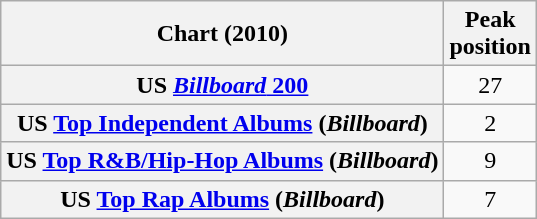<table class="wikitable sortable plainrowheaders" style="text-align:center;">
<tr>
<th scope="col">Chart (2010)</th>
<th scope="col">Peak<br>position</th>
</tr>
<tr>
<th scope="row">US <a href='#'><em>Billboard</em> 200</a></th>
<td>27</td>
</tr>
<tr>
<th scope="row">US <a href='#'>Top Independent Albums</a> (<em>Billboard</em>)</th>
<td>2</td>
</tr>
<tr>
<th scope="row">US <a href='#'>Top R&B/Hip-Hop Albums</a> (<em>Billboard</em>)</th>
<td>9</td>
</tr>
<tr>
<th scope="row">US <a href='#'>Top Rap Albums</a> (<em>Billboard</em>)</th>
<td>7</td>
</tr>
</table>
